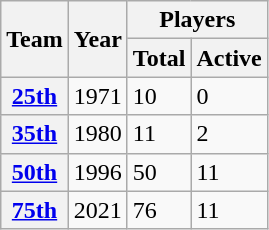<table class="wikitable">
<tr>
<th rowspan=2>Team</th>
<th rowspan=2>Year</th>
<th colspan=2>Players</th>
</tr>
<tr>
<th>Total</th>
<th>Active</th>
</tr>
<tr>
<th scope="row"><a href='#'>25th</a></th>
<td>1971</td>
<td>10</td>
<td>0</td>
</tr>
<tr>
<th scope="row"><a href='#'>35th</a></th>
<td>1980</td>
<td>11</td>
<td>2</td>
</tr>
<tr>
<th scope="row"><a href='#'>50th</a></th>
<td>1996</td>
<td>50</td>
<td>11</td>
</tr>
<tr>
<th scope="row"><a href='#'>75th</a></th>
<td>2021</td>
<td>76</td>
<td>11</td>
</tr>
</table>
